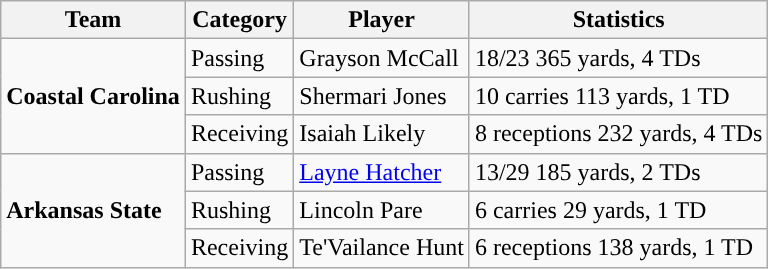<table class="wikitable" style="float: left;">
<tr>
<th>Team</th>
<th>Category</th>
<th>Player</th>
<th>Statistics</th>
</tr>
<tr>
<td rowspan=3><strong>Coastal Carolina</strong></td>
<td>Passing</td>
<td>Grayson McCall</td>
<td>18/23 365 yards, 4 TDs</td>
</tr>
<tr>
<td>Rushing</td>
<td>Shermari Jones</td>
<td>10 carries 113 yards, 1 TD</td>
</tr>
<tr>
<td>Receiving</td>
<td>Isaiah Likely</td>
<td>8 receptions 232 yards, 4 TDs</td>
</tr>
<tr>
<td rowspan=3><strong>Arkansas State</strong></td>
<td>Passing</td>
<td><a href='#'>Layne Hatcher</a></td>
<td>13/29 185 yards, 2 TDs</td>
</tr>
<tr>
<td>Rushing</td>
<td>Lincoln Pare</td>
<td>6 carries 29 yards, 1 TD</td>
</tr>
<tr>
<td>Receiving</td>
<td>Te'Vailance Hunt</td>
<td>6 receptions 138 yards, 1 TD</td>
</tr>
</table>
